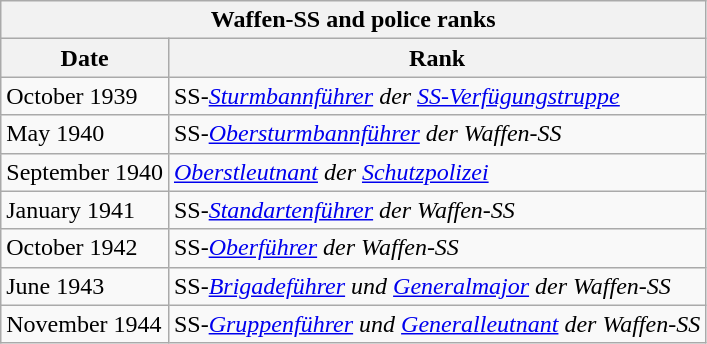<table class="wikitable float-right">
<tr>
<th colspan="2">Waffen-SS and police ranks</th>
</tr>
<tr>
<th>Date</th>
<th>Rank</th>
</tr>
<tr>
<td>October 1939</td>
<td>SS-<em><a href='#'>Sturmbannführer</a> der <a href='#'>SS-Verfügungstruppe</a></em></td>
</tr>
<tr>
<td>May 1940</td>
<td>SS-<em><a href='#'>Obersturmbannführer</a> der Waffen-SS</em></td>
</tr>
<tr>
<td>September 1940</td>
<td><em><a href='#'>Oberstleutnant</a> der <a href='#'>Schutzpolizei</a></em></td>
</tr>
<tr>
<td>January 1941</td>
<td>SS-<em><a href='#'>Standartenführer</a> der Waffen-SS</em></td>
</tr>
<tr>
<td>October 1942</td>
<td>SS-<em><a href='#'>Oberführer</a> der Waffen-SS</em></td>
</tr>
<tr>
<td>June 1943</td>
<td>SS-<em><a href='#'>Brigadeführer</a> und <a href='#'>Generalmajor</a> der Waffen-SS</em></td>
</tr>
<tr>
<td>November 1944</td>
<td>SS-<em><a href='#'>Gruppenführer</a> und <a href='#'>Generalleutnant</a> der Waffen-SS</em></td>
</tr>
</table>
